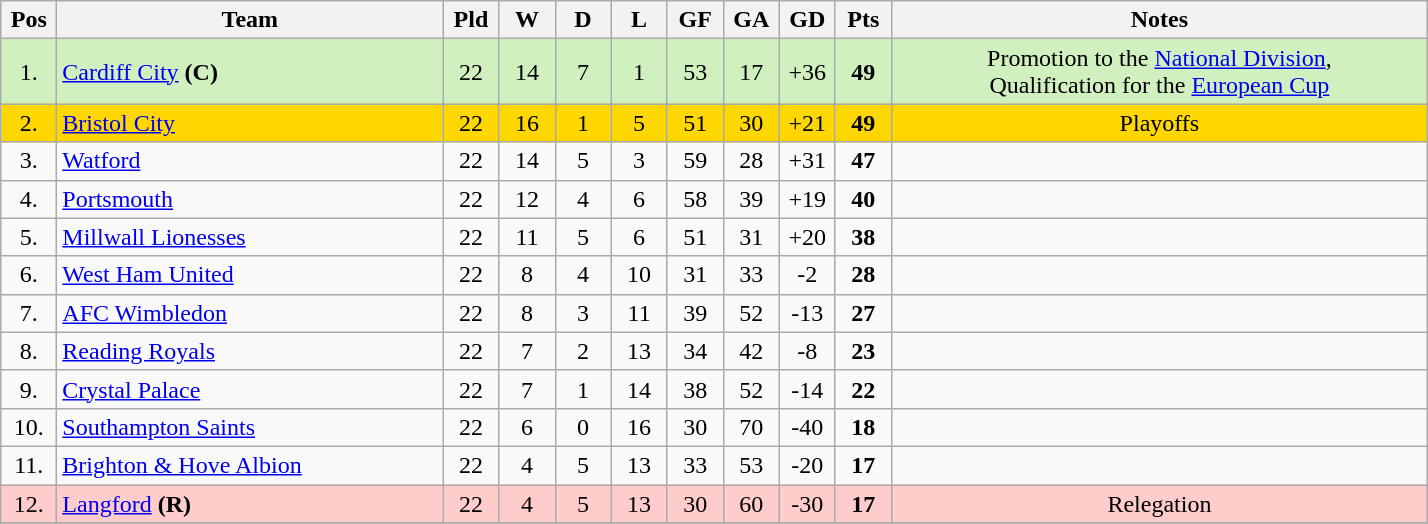<table class="wikitable" style="text-align:center;">
<tr>
<th width=30 abbr="Position">Pos</th>
<th width=250>Team</th>
<th width=30 abbr="Played">Pld</th>
<th width=30 abbr="Won">W</th>
<th width=30 abbr="Drawn">D</th>
<th width=30 abbr="Lost">L</th>
<th width=30 abbr="Goals for">GF</th>
<th width=30 abbr="Goals against">GA</th>
<th width=30 abbr="Goal difference">GD</th>
<th width=30 abbr="Points">Pts</th>
<th width=350>Notes</th>
</tr>
<tr bgcolor="D0F0C0">
<td>1.</td>
<td align="left"><a href='#'>Cardiff City</a> <strong>(C)</strong></td>
<td>22</td>
<td>14</td>
<td>7</td>
<td>1</td>
<td>53</td>
<td>17</td>
<td>+36</td>
<td><strong>49</strong></td>
<td>Promotion to the <a href='#'>National Division</a>, <br> Qualification for the <a href='#'>European Cup</a></td>
</tr>
<tr bgcolor="gold">
<td>2.</td>
<td align="left"><a href='#'>Bristol City</a></td>
<td>22</td>
<td>16</td>
<td>1</td>
<td>5</td>
<td>51</td>
<td>30</td>
<td>+21</td>
<td><strong>49</strong></td>
<td>Playoffs</td>
</tr>
<tr>
<td>3.</td>
<td align="left"><a href='#'>Watford</a></td>
<td>22</td>
<td>14</td>
<td>5</td>
<td>3</td>
<td>59</td>
<td>28</td>
<td>+31</td>
<td><strong>47</strong></td>
<td></td>
</tr>
<tr>
<td>4.</td>
<td align="left"><a href='#'>Portsmouth</a></td>
<td>22</td>
<td>12</td>
<td>4</td>
<td>6</td>
<td>58</td>
<td>39</td>
<td>+19</td>
<td><strong>40</strong></td>
<td></td>
</tr>
<tr>
<td>5.</td>
<td align="left"><a href='#'>Millwall Lionesses</a></td>
<td>22</td>
<td>11</td>
<td>5</td>
<td>6</td>
<td>51</td>
<td>31</td>
<td>+20</td>
<td><strong>38</strong></td>
<td></td>
</tr>
<tr>
<td>6.</td>
<td align="left"><a href='#'>West Ham United</a></td>
<td>22</td>
<td>8</td>
<td>4</td>
<td>10</td>
<td>31</td>
<td>33</td>
<td>-2</td>
<td><strong>28</strong></td>
<td></td>
</tr>
<tr>
<td>7.</td>
<td align="left"><a href='#'>AFC Wimbledon</a></td>
<td>22</td>
<td>8</td>
<td>3</td>
<td>11</td>
<td>39</td>
<td>52</td>
<td>-13</td>
<td><strong>27</strong></td>
<td></td>
</tr>
<tr>
<td>8.</td>
<td align="left"><a href='#'>Reading Royals</a></td>
<td>22</td>
<td>7</td>
<td>2</td>
<td>13</td>
<td>34</td>
<td>42</td>
<td>-8</td>
<td><strong>23</strong></td>
<td></td>
</tr>
<tr>
<td>9.</td>
<td align="left"><a href='#'>Crystal Palace</a></td>
<td>22</td>
<td>7</td>
<td>1</td>
<td>14</td>
<td>38</td>
<td>52</td>
<td>-14</td>
<td><strong>22</strong></td>
<td></td>
</tr>
<tr>
<td>10.</td>
<td align="left"><a href='#'>Southampton Saints</a></td>
<td>22</td>
<td>6</td>
<td>0</td>
<td>16</td>
<td>30</td>
<td>70</td>
<td>-40</td>
<td><strong>18</strong></td>
<td></td>
</tr>
<tr>
<td>11.</td>
<td align="left"><a href='#'>Brighton & Hove Albion</a></td>
<td>22</td>
<td>4</td>
<td>5</td>
<td>13</td>
<td>33</td>
<td>53</td>
<td>-20</td>
<td><strong>17</strong></td>
<td></td>
</tr>
<tr bgcolor="FFCCCC">
<td>12.</td>
<td align="left"><a href='#'>Langford</a> <strong>(R)</strong></td>
<td>22</td>
<td>4</td>
<td>5</td>
<td>13</td>
<td>30</td>
<td>60</td>
<td>-30</td>
<td><strong>17</strong></td>
<td>Relegation</td>
</tr>
<tr>
</tr>
</table>
